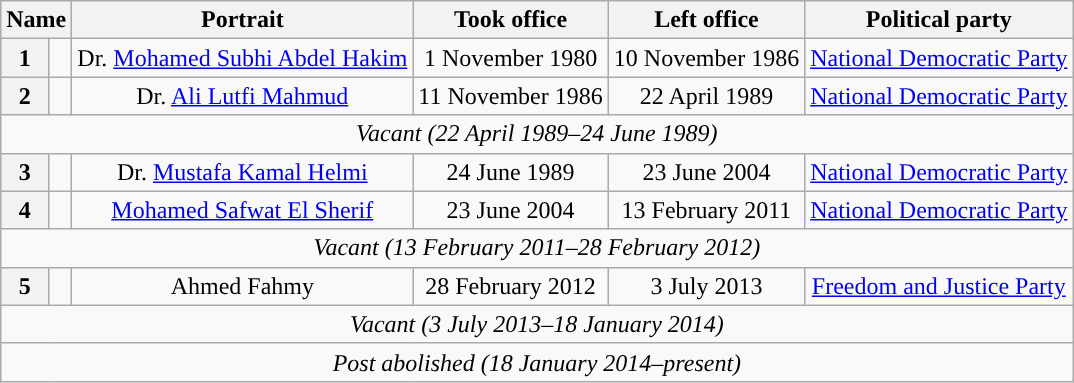<table class="wikitable" style="text-align:center">
<tr>
<th colspan=2>Name</th>
<th>Portrait</th>
<th>Took office</th>
<th>Left office</th>
<th>Political party</th>
</tr>
<tr>
<th style="background:">1</th>
<td></td>
<td>Dr. <a href='#'>Mohamed Subhi Abdel Hakim</a></td>
<td>1 November 1980</td>
<td>10 November 1986</td>
<td><a href='#'>National Democratic Party</a></td>
</tr>
<tr>
<th style="background:">2</th>
<td></td>
<td>Dr. <a href='#'>Ali Lutfi Mahmud</a></td>
<td>11 November 1986</td>
<td>22 April 1989</td>
<td><a href='#'>National Democratic Party</a></td>
</tr>
<tr>
<td align="center" colspan=6><em>Vacant (22 April 1989–24 June 1989)</em></td>
</tr>
<tr>
<th style="background:">3</th>
<td></td>
<td>Dr. <a href='#'>Mustafa Kamal Helmi</a></td>
<td>24 June 1989</td>
<td>23 June 2004</td>
<td><a href='#'>National Democratic Party</a></td>
</tr>
<tr>
<th style="background:">4</th>
<td></td>
<td><a href='#'>Mohamed Safwat El Sherif</a></td>
<td>23 June 2004</td>
<td>13 February 2011 <br></td>
<td><a href='#'>National Democratic Party</a></td>
</tr>
<tr>
<td align="center" colspan=6><em>Vacant (13 February 2011–28 February 2012)</em></td>
</tr>
<tr>
<th style="background:">5</th>
<td></td>
<td>Ahmed Fahmy</td>
<td>28 February 2012</td>
<td>3 July 2013 <br></td>
<td><a href='#'>Freedom and Justice Party</a></td>
</tr>
<tr>
<td align="center" colspan=6><em>Vacant (3 July 2013–18 January 2014)</em></td>
</tr>
<tr>
<td align="center" colspan=6><em>Post abolished (18 January 2014–present)</em></td>
</tr>
</table>
